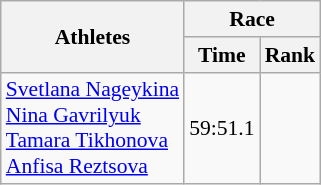<table class="wikitable" border="1" style="font-size:90%">
<tr>
<th rowspan=2>Athletes</th>
<th colspan=2>Race</th>
</tr>
<tr>
<th>Time</th>
<th>Rank</th>
</tr>
<tr>
<td><a href='#'>Svetlana Nageykina</a><br><a href='#'>Nina Gavrilyuk</a><br><a href='#'>Tamara Tikhonova</a><br><a href='#'>Anfisa Reztsova</a></td>
<td align=center>59:51.1</td>
<td align=center></td>
</tr>
</table>
